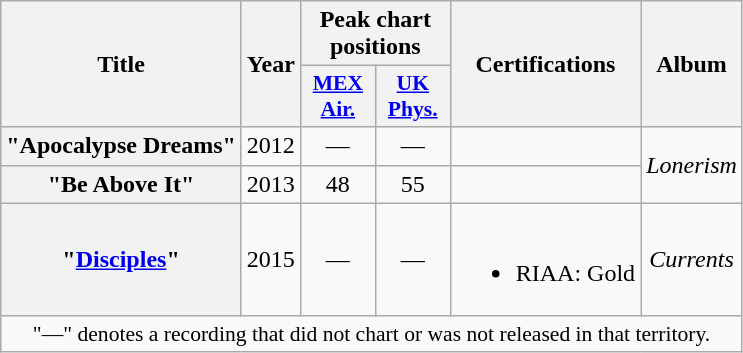<table class="wikitable plainrowheaders" style="text-align:center">
<tr>
<th scope="col" rowspan="2">Title</th>
<th scope="col" rowspan="2" style="width:1em;">Year</th>
<th scope="col" colspan="2">Peak chart positions</th>
<th scope="col" rowspan="2">Certifications</th>
<th scope="col" rowspan="2">Album</th>
</tr>
<tr>
<th scope="col" style="width:3em;font-size:90%;"><a href='#'>MEX<br>Air.</a><br></th>
<th scope="col" style="width:3em;font-size:90%;"><a href='#'>UK<br>Phys.</a><br></th>
</tr>
<tr>
<th scope="row">"Apocalypse Dreams"</th>
<td>2012</td>
<td>—</td>
<td>—</td>
<td></td>
<td rowspan="2"><em>Lonerism</em></td>
</tr>
<tr>
<th scope="row">"Be Above It"</th>
<td>2013</td>
<td>48</td>
<td>55</td>
<td></td>
</tr>
<tr>
<th scope="row">"<a href='#'>Disciples</a>"</th>
<td>2015</td>
<td>—</td>
<td>—</td>
<td><br><ul><li>RIAA: Gold</li></ul></td>
<td><em>Currents</em></td>
</tr>
<tr>
<td colspan="16" style="font-size:90%">"—" denotes a recording that did not chart or was not released in that territory.</td>
</tr>
</table>
